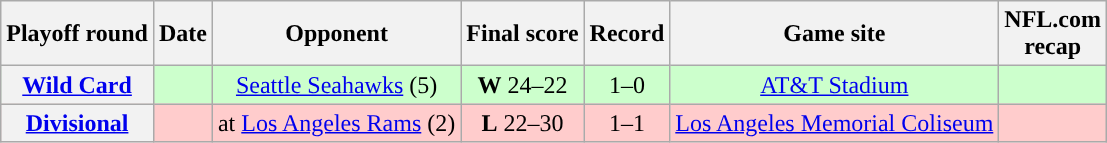<table class="wikitable" style="text-align:center">
<tr>
<th>Playoff round</th>
<th>Date</th>
<th>Opponent</th>
<th>Final score</th>
<th>Record</th>
<th>Game site</th>
<th>NFL.com<br>recap</th>
</tr>
<tr style="background:#cfc">
<th><a href='#'>Wild Card</a></th>
<td></td>
<td><a href='#'>Seattle Seahawks</a> (5)</td>
<td><strong>W</strong> 24–22</td>
<td>1–0</td>
<td><a href='#'>AT&T Stadium</a></td>
<td></td>
</tr>
<tr style="background:#fcc">
<th><a href='#'>Divisional</a></th>
<td></td>
<td>at <a href='#'>Los Angeles Rams</a> (2)</td>
<td><strong>L</strong> 22–30</td>
<td>1–1</td>
<td><a href='#'>Los Angeles Memorial Coliseum</a></td>
<td></td>
</tr>
</table>
